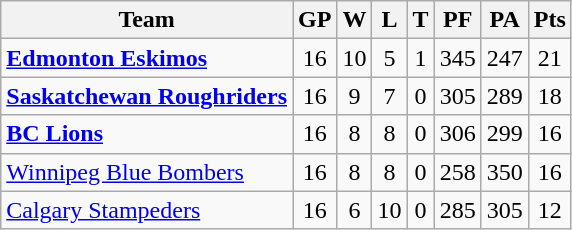<table class="wikitable" style="float:left; margin-right:1em">
<tr>
<th>Team</th>
<th>GP</th>
<th>W</th>
<th>L</th>
<th>T</th>
<th>PF</th>
<th>PA</th>
<th>Pts</th>
</tr>
<tr align="center">
<td align="left"><strong><a href='#'>Edmonton Eskimos</a></strong></td>
<td>16</td>
<td>10</td>
<td>5</td>
<td>1</td>
<td>345</td>
<td>247</td>
<td>21</td>
</tr>
<tr align="center">
<td align="left"><strong><a href='#'>Saskatchewan Roughriders</a></strong></td>
<td>16</td>
<td>9</td>
<td>7</td>
<td>0</td>
<td>305</td>
<td>289</td>
<td>18</td>
</tr>
<tr align="center">
<td align="left"><strong><a href='#'>BC Lions</a></strong></td>
<td>16</td>
<td>8</td>
<td>8</td>
<td>0</td>
<td>306</td>
<td>299</td>
<td>16</td>
</tr>
<tr align="center">
<td align="left"><a href='#'>Winnipeg Blue Bombers</a></td>
<td>16</td>
<td>8</td>
<td>8</td>
<td>0</td>
<td>258</td>
<td>350</td>
<td>16</td>
</tr>
<tr align="center">
<td align="left"><a href='#'>Calgary Stampeders</a></td>
<td>16</td>
<td>6</td>
<td>10</td>
<td>0</td>
<td>285</td>
<td>305</td>
<td>12</td>
</tr>
</table>
